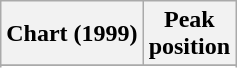<table class="wikitable sortable plainrowheaders" style="text-align:center">
<tr>
<th scope="col">Chart (1999)</th>
<th scope="col">Peak<br> position</th>
</tr>
<tr>
</tr>
<tr>
</tr>
</table>
